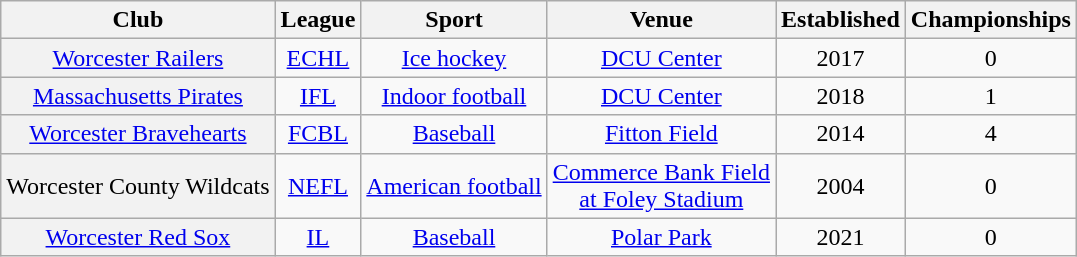<table class="wikitable" style="text-align:center;">
<tr>
<th scope="col">Club</th>
<th scope="col">League</th>
<th scope="col">Sport</th>
<th scope="col">Venue</th>
<th scope="col">Established</th>
<th scope="col">Championships</th>
</tr>
<tr>
<th scope="row" style="font-weight: normal;"><a href='#'>Worcester Railers</a></th>
<td><a href='#'>ECHL</a></td>
<td><a href='#'>Ice hockey</a></td>
<td><a href='#'>DCU Center</a></td>
<td>2017</td>
<td>0</td>
</tr>
<tr>
<th scope="row" style="font-weight: normal;"><a href='#'>Massachusetts Pirates</a></th>
<td><a href='#'>IFL</a></td>
<td><a href='#'>Indoor football</a></td>
<td><a href='#'>DCU Center</a></td>
<td>2018</td>
<td>1</td>
</tr>
<tr>
<th scope="row" style="font-weight: normal;"><a href='#'>Worcester Bravehearts</a></th>
<td><a href='#'>FCBL</a></td>
<td><a href='#'>Baseball</a></td>
<td><a href='#'>Fitton Field</a></td>
<td>2014</td>
<td>4</td>
</tr>
<tr>
<th scope="row" style="font-weight: normal;">Worcester County Wildcats</th>
<td><a href='#'>NEFL</a></td>
<td><a href='#'>American football</a></td>
<td><a href='#'>Commerce Bank Field<br>at Foley Stadium</a></td>
<td>2004</td>
<td>0</td>
</tr>
<tr>
<th scope="row" style="font-weight: normal;"><a href='#'>Worcester Red Sox</a></th>
<td><a href='#'>IL</a></td>
<td><a href='#'>Baseball</a></td>
<td><a href='#'>Polar Park</a></td>
<td>2021</td>
<td>0</td>
</tr>
</table>
